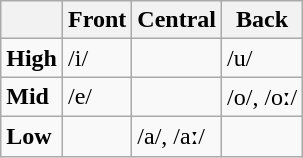<table class="wikitable">
<tr>
<th></th>
<th>Front</th>
<th>Central</th>
<th>Back</th>
</tr>
<tr>
<td><strong>High</strong></td>
<td>/i/</td>
<td></td>
<td>/u/</td>
</tr>
<tr>
<td><strong>Mid</strong></td>
<td>/e/</td>
<td></td>
<td>/o/, /oː/</td>
</tr>
<tr>
<td><strong>Low</strong></td>
<td></td>
<td>/a/, /aː/</td>
<td></td>
</tr>
</table>
